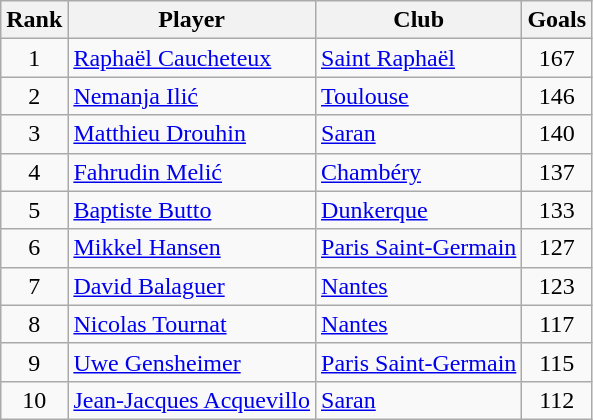<table class="wikitable" style="text-align:center">
<tr>
<th>Rank</th>
<th>Player</th>
<th>Club</th>
<th>Goals</th>
</tr>
<tr>
<td rowspan="1">1</td>
<td align="left"> <a href='#'>Raphaël Caucheteux</a></td>
<td align="left"><a href='#'>Saint Raphaël</a></td>
<td rowspan="1">167</td>
</tr>
<tr>
<td rowspan="1">2</td>
<td align="left"> <a href='#'>Nemanja Ilić</a></td>
<td align="left"><a href='#'>Toulouse</a></td>
<td rowspan="1">146</td>
</tr>
<tr>
<td rowspan="1">3</td>
<td align="left"> <a href='#'>Matthieu Drouhin</a></td>
<td align="left"><a href='#'>Saran</a></td>
<td rowspan="1">140</td>
</tr>
<tr>
<td rowspan="1">4</td>
<td align="left"> <a href='#'>Fahrudin Melić</a></td>
<td align="left"><a href='#'>Chambéry</a></td>
<td rowspan="1">137</td>
</tr>
<tr>
<td rowspan="1">5</td>
<td align="left"> <a href='#'>Baptiste Butto</a></td>
<td align="left"><a href='#'>Dunkerque</a></td>
<td rowspan="1">133</td>
</tr>
<tr>
<td rowspan="1">6</td>
<td align="left"> <a href='#'>Mikkel Hansen</a></td>
<td align="left"><a href='#'>Paris Saint-Germain</a></td>
<td rowspan="1">127</td>
</tr>
<tr>
<td rowspan="1">7</td>
<td align="left"> <a href='#'>David Balaguer</a></td>
<td align="left"><a href='#'>Nantes</a></td>
<td rowspan="1">123</td>
</tr>
<tr>
<td rowspan="1">8</td>
<td align="left"> <a href='#'>Nicolas Tournat</a></td>
<td align="left"><a href='#'>Nantes</a></td>
<td rowspan="1">117</td>
</tr>
<tr>
<td rowspan="1">9</td>
<td align="left"> <a href='#'>Uwe Gensheimer</a></td>
<td align="left"><a href='#'>Paris Saint-Germain</a></td>
<td rowspan="1">115</td>
</tr>
<tr>
<td rowspan="1">10</td>
<td align="left"> <a href='#'>Jean-Jacques Acquevillo</a></td>
<td align="left"><a href='#'>Saran</a></td>
<td rowspan="1">112</td>
</tr>
</table>
